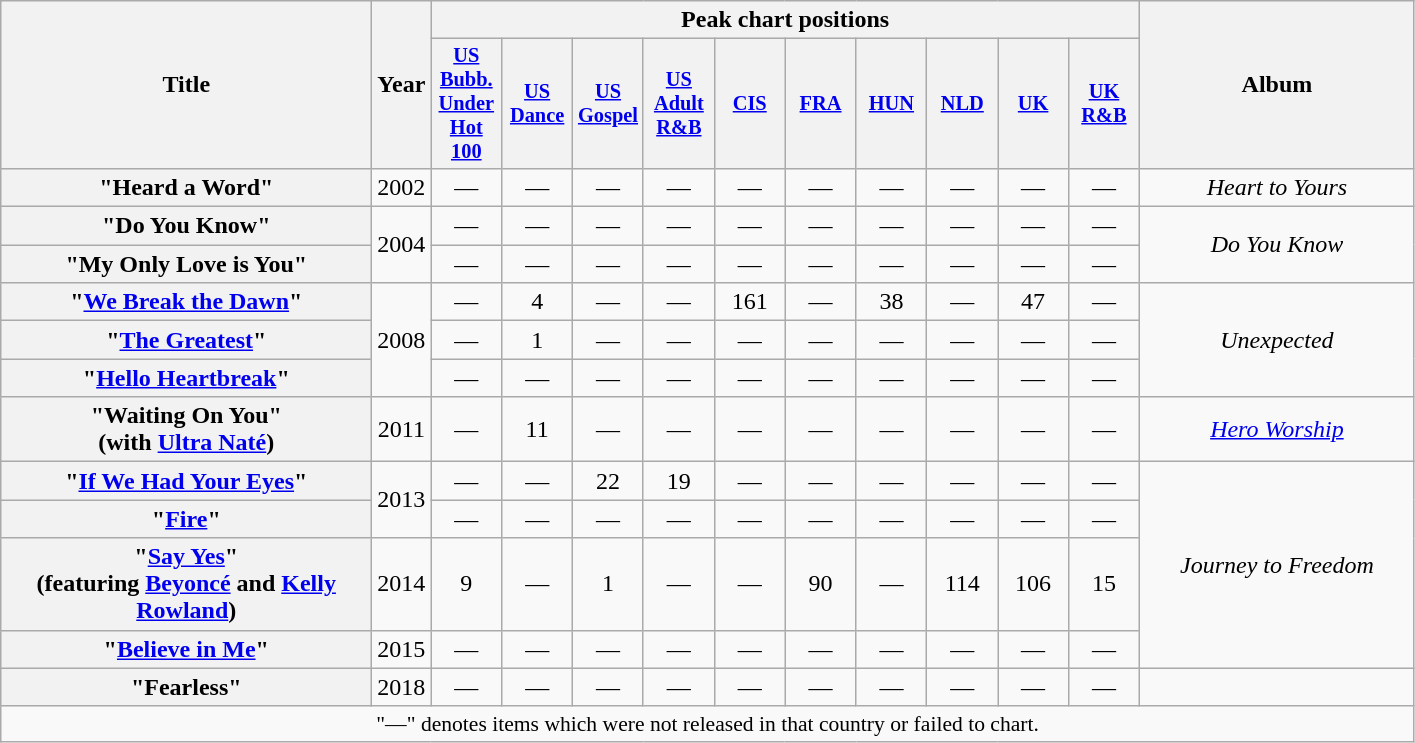<table class="wikitable plainrowheaders" style="text-align:center;" border="1">
<tr>
<th scope="col" rowspan="2" style="width:15em;">Title</th>
<th scope="col" rowspan="2">Year</th>
<th scope="col" colspan="10">Peak chart positions</th>
<th scope="col" rowspan="2" style="width:11em;">Album</th>
</tr>
<tr>
<th scope="col" style="width:3em;font-size:85%;"><a href='#'>US<br>Bubb. Under Hot 100</a><br></th>
<th scope="col" style="width:3em;font-size:85%;"><a href='#'>US<br>Dance</a><br></th>
<th scope="col" style="width:3em;font-size:85%;"><a href='#'>US<br>Gospel</a><br></th>
<th scope="col" style="width:3em;font-size:85%;"><a href='#'>US<br>Adult R&B</a><br></th>
<th scope="col" style="width:3em;font-size:85%;"><a href='#'>CIS</a><br></th>
<th scope="col" style="width:3em;font-size:85%;"><a href='#'>FRA</a><br></th>
<th scope="col" style="width:3em;font-size:85%;"><a href='#'>HUN</a><br></th>
<th scope="col" style="width:3em;font-size:85%;"><a href='#'>NLD</a><br></th>
<th scope="col" style="width:3em;font-size:85%;"><a href='#'>UK</a><br></th>
<th scope="col" style="width:3em;font-size:85%;"><a href='#'>UK<br>R&B</a><br></th>
</tr>
<tr>
<th scope="row">"Heard a Word"</th>
<td>2002</td>
<td>—</td>
<td>—</td>
<td>—</td>
<td>—</td>
<td>—</td>
<td>—</td>
<td>—</td>
<td>—</td>
<td>—</td>
<td>—</td>
<td><em>Heart to Yours</em></td>
</tr>
<tr>
<th scope="row">"Do You Know"</th>
<td rowspan="2">2004</td>
<td>—</td>
<td>—</td>
<td>—</td>
<td>—</td>
<td>—</td>
<td>—</td>
<td>—</td>
<td>—</td>
<td>—</td>
<td>—</td>
<td rowspan="2"><em>Do You Know</em></td>
</tr>
<tr>
<th scope="row">"My Only Love is You"</th>
<td>—</td>
<td>—</td>
<td>—</td>
<td>—</td>
<td>—</td>
<td>—</td>
<td>—</td>
<td>—</td>
<td>—</td>
<td>—</td>
</tr>
<tr>
<th scope="row">"<a href='#'>We Break the Dawn</a>"</th>
<td rowspan="3">2008</td>
<td>—</td>
<td>4</td>
<td>—</td>
<td>—</td>
<td>161</td>
<td>—</td>
<td>38</td>
<td>—</td>
<td>47</td>
<td>—</td>
<td rowspan="3"><em>Unexpected</em></td>
</tr>
<tr>
<th scope="row">"<a href='#'>The Greatest</a>"</th>
<td>—</td>
<td>1</td>
<td>—</td>
<td>—</td>
<td>—</td>
<td>—</td>
<td>—</td>
<td>—</td>
<td>—</td>
<td>—</td>
</tr>
<tr>
<th scope="row">"<a href='#'>Hello Heartbreak</a>"</th>
<td>—</td>
<td>—</td>
<td>—</td>
<td>—</td>
<td>—</td>
<td>—</td>
<td>—</td>
<td>—</td>
<td>—</td>
<td>—</td>
</tr>
<tr>
<th scope="row">"Waiting On You" <span><br>(with <a href='#'>Ultra Naté</a>)</span></th>
<td>2011</td>
<td>—</td>
<td>11</td>
<td>—</td>
<td>—</td>
<td>—</td>
<td>—</td>
<td>—</td>
<td>—</td>
<td>—</td>
<td>—</td>
<td><em><a href='#'>Hero Worship</a></em></td>
</tr>
<tr>
<th scope="row">"<a href='#'>If We Had Your Eyes</a>"</th>
<td rowspan="2">2013</td>
<td>—</td>
<td>—</td>
<td>22</td>
<td>19</td>
<td>—</td>
<td>—</td>
<td>—</td>
<td>—</td>
<td>—</td>
<td>—</td>
<td rowspan="4"><em>Journey to Freedom</em></td>
</tr>
<tr>
<th scope="row">"<a href='#'>Fire</a>"</th>
<td>—</td>
<td>—</td>
<td>—</td>
<td>—</td>
<td>—</td>
<td>—</td>
<td>—</td>
<td>—</td>
<td>—</td>
<td>—</td>
</tr>
<tr>
<th scope="row">"<a href='#'>Say Yes</a>" <br><span>(featuring <a href='#'>Beyoncé</a> and <a href='#'>Kelly Rowland</a>)</span></th>
<td>2014</td>
<td>9</td>
<td>—</td>
<td>1</td>
<td>—</td>
<td>—</td>
<td>90</td>
<td>—</td>
<td>114</td>
<td>106</td>
<td>15</td>
</tr>
<tr>
<th scope="row">"<a href='#'>Believe in Me</a>"</th>
<td>2015</td>
<td>—</td>
<td>—</td>
<td>—</td>
<td>—</td>
<td>—</td>
<td>—</td>
<td>—</td>
<td>—</td>
<td>—</td>
<td>—</td>
</tr>
<tr>
<th scope="row">"Fearless"</th>
<td>2018</td>
<td>—</td>
<td>—</td>
<td>—</td>
<td>—</td>
<td>—</td>
<td>—</td>
<td>—</td>
<td>—</td>
<td>—</td>
<td>—</td>
<td></td>
</tr>
<tr>
<td colspan="13" align="center" style="font-size:90%;">"—" denotes items which were not released in that country or failed to chart.</td>
</tr>
</table>
